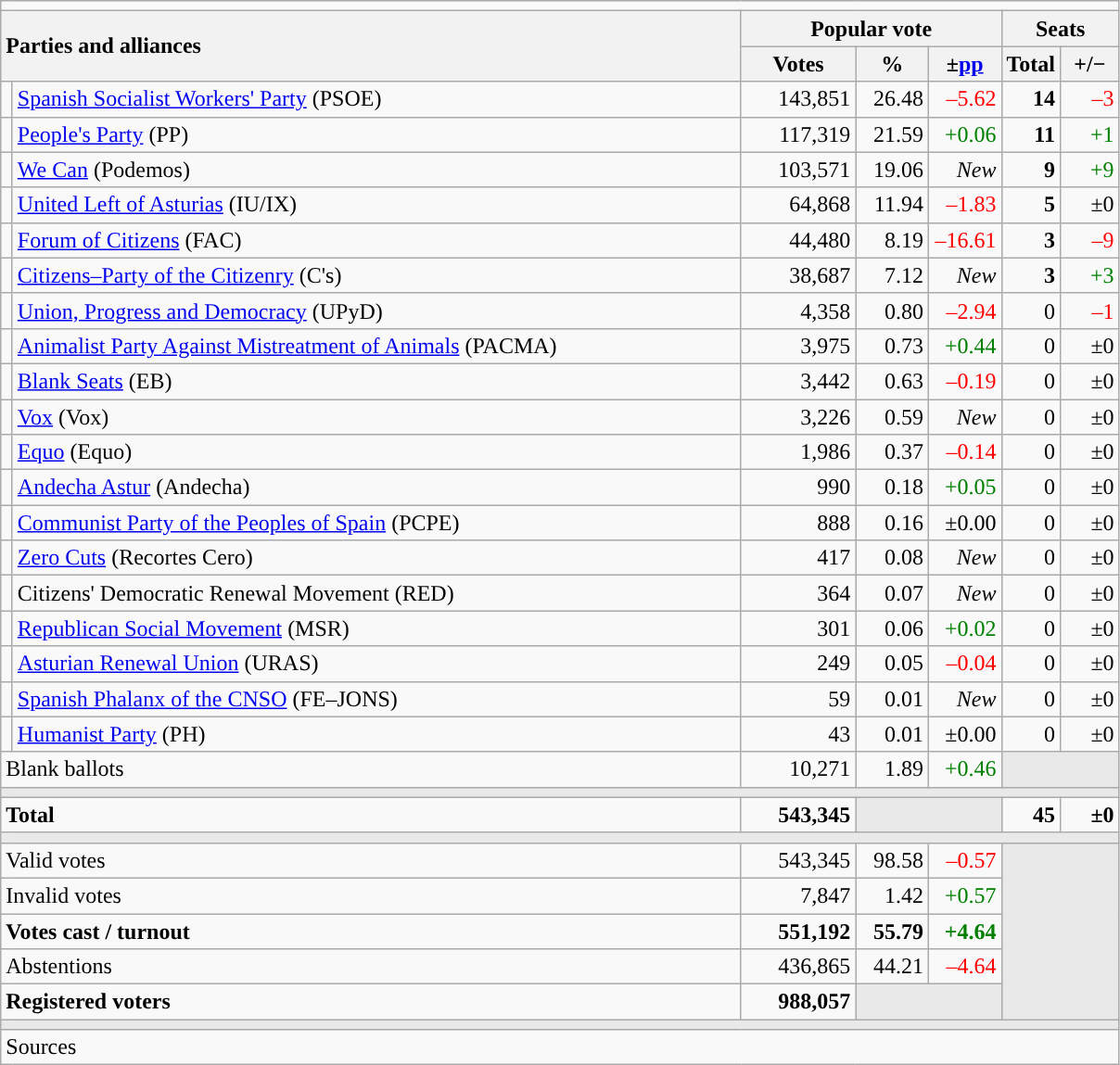<table class="wikitable" style="text-align:right;">
<tr>
<td colspan="7"></td>
</tr>
<tr>
<th style="text-align:left;" rowspan="2" colspan="2" width="525">Parties and alliances</th>
<th colspan="3">Popular vote</th>
<th colspan="2">Seats</th>
</tr>
<tr>
<th width="75">Votes</th>
<th width="45">%</th>
<th width="45">±<a href='#'>pp</a></th>
<th width="35">Total</th>
<th width="35">+/−</th>
</tr>
<tr>
<td width="1" style="color:inherit;background:"></td>
<td align="left"><a href='#'>Spanish Socialist Workers' Party</a> (PSOE)</td>
<td>143,851</td>
<td>26.48</td>
<td style="color:red;">–5.62</td>
<td><strong>14</strong></td>
<td style="color:red;">–3</td>
</tr>
<tr>
<td style="color:inherit;background:"></td>
<td align="left"><a href='#'>People's Party</a> (PP)</td>
<td>117,319</td>
<td>21.59</td>
<td style="color:green;">+0.06</td>
<td><strong>11</strong></td>
<td style="color:green;">+1</td>
</tr>
<tr>
<td style="color:inherit;background:"></td>
<td align="left"><a href='#'>We Can</a> (Podemos)</td>
<td>103,571</td>
<td>19.06</td>
<td><em>New</em></td>
<td><strong>9</strong></td>
<td style="color:green;">+9</td>
</tr>
<tr>
<td style="color:inherit;background:"></td>
<td align="left"><a href='#'>United Left of Asturias</a> (IU/IX)</td>
<td>64,868</td>
<td>11.94</td>
<td style="color:red;">–1.83</td>
<td><strong>5</strong></td>
<td>±0</td>
</tr>
<tr>
<td style="color:inherit;background:"></td>
<td align="left"><a href='#'>Forum of Citizens</a> (FAC)</td>
<td>44,480</td>
<td>8.19</td>
<td style="color:red;">–16.61</td>
<td><strong>3</strong></td>
<td style="color:red;">–9</td>
</tr>
<tr>
<td style="color:inherit;background:"></td>
<td align="left"><a href='#'>Citizens–Party of the Citizenry</a> (C's)</td>
<td>38,687</td>
<td>7.12</td>
<td><em>New</em></td>
<td><strong>3</strong></td>
<td style="color:green;">+3</td>
</tr>
<tr>
<td style="color:inherit;background:"></td>
<td align="left"><a href='#'>Union, Progress and Democracy</a> (UPyD)</td>
<td>4,358</td>
<td>0.80</td>
<td style="color:red;">–2.94</td>
<td>0</td>
<td style="color:red;">–1</td>
</tr>
<tr>
<td style="color:inherit;background:"></td>
<td align="left"><a href='#'>Animalist Party Against Mistreatment of Animals</a> (PACMA)</td>
<td>3,975</td>
<td>0.73</td>
<td style="color:green;">+0.44</td>
<td>0</td>
<td>±0</td>
</tr>
<tr>
<td style="color:inherit;background:"></td>
<td align="left"><a href='#'>Blank Seats</a> (EB)</td>
<td>3,442</td>
<td>0.63</td>
<td style="color:red;">–0.19</td>
<td>0</td>
<td>±0</td>
</tr>
<tr>
<td style="color:inherit;background:"></td>
<td align="left"><a href='#'>Vox</a> (Vox)</td>
<td>3,226</td>
<td>0.59</td>
<td><em>New</em></td>
<td>0</td>
<td>±0</td>
</tr>
<tr>
<td style="color:inherit;background:"></td>
<td align="left"><a href='#'>Equo</a> (Equo)</td>
<td>1,986</td>
<td>0.37</td>
<td style="color:red;">–0.14</td>
<td>0</td>
<td>±0</td>
</tr>
<tr>
<td style="color:inherit;background:"></td>
<td align="left"><a href='#'>Andecha Astur</a> (Andecha)</td>
<td>990</td>
<td>0.18</td>
<td style="color:green;">+0.05</td>
<td>0</td>
<td>±0</td>
</tr>
<tr>
<td style="color:inherit;background:"></td>
<td align="left"><a href='#'>Communist Party of the Peoples of Spain</a> (PCPE)</td>
<td>888</td>
<td>0.16</td>
<td>±0.00</td>
<td>0</td>
<td>±0</td>
</tr>
<tr>
<td style="color:inherit;background:"></td>
<td align="left"><a href='#'>Zero Cuts</a> (Recortes Cero)</td>
<td>417</td>
<td>0.08</td>
<td><em>New</em></td>
<td>0</td>
<td>±0</td>
</tr>
<tr>
<td style="color:inherit;background:"></td>
<td align="left">Citizens' Democratic Renewal Movement (RED)</td>
<td>364</td>
<td>0.07</td>
<td><em>New</em></td>
<td>0</td>
<td>±0</td>
</tr>
<tr>
<td style="color:inherit;background:"></td>
<td align="left"><a href='#'>Republican Social Movement</a> (MSR)</td>
<td>301</td>
<td>0.06</td>
<td style="color:green;">+0.02</td>
<td>0</td>
<td>±0</td>
</tr>
<tr>
<td style="color:inherit;background:"></td>
<td align="left"><a href='#'>Asturian Renewal Union</a> (URAS)</td>
<td>249</td>
<td>0.05</td>
<td style="color:red;">–0.04</td>
<td>0</td>
<td>±0</td>
</tr>
<tr>
<td style="color:inherit;background:"></td>
<td align="left"><a href='#'>Spanish Phalanx of the CNSO</a> (FE–JONS)</td>
<td>59</td>
<td>0.01</td>
<td><em>New</em></td>
<td>0</td>
<td>±0</td>
</tr>
<tr>
<td style="color:inherit;background:"></td>
<td align="left"><a href='#'>Humanist Party</a> (PH)</td>
<td>43</td>
<td>0.01</td>
<td>±0.00</td>
<td>0</td>
<td>±0</td>
</tr>
<tr>
<td align="left" colspan="2">Blank ballots</td>
<td>10,271</td>
<td>1.89</td>
<td style="color:green;">+0.46</td>
<td bgcolor="#E9E9E9" colspan="2"></td>
</tr>
<tr>
<td colspan="7" bgcolor="#E9E9E9"></td>
</tr>
<tr style="font-weight:bold;">
<td align="left" colspan="2">Total</td>
<td>543,345</td>
<td bgcolor="#E9E9E9" colspan="2"></td>
<td>45</td>
<td>±0</td>
</tr>
<tr>
<td colspan="7" bgcolor="#E9E9E9"></td>
</tr>
<tr>
<td align="left" colspan="2">Valid votes</td>
<td>543,345</td>
<td>98.58</td>
<td style="color:red;">–0.57</td>
<td bgcolor="#E9E9E9" colspan="2" rowspan="5"></td>
</tr>
<tr>
<td align="left" colspan="2">Invalid votes</td>
<td>7,847</td>
<td>1.42</td>
<td style="color:green;">+0.57</td>
</tr>
<tr style="font-weight:bold;">
<td align="left" colspan="2">Votes cast / turnout</td>
<td>551,192</td>
<td>55.79</td>
<td style="color:green;">+4.64</td>
</tr>
<tr>
<td align="left" colspan="2">Abstentions</td>
<td>436,865</td>
<td>44.21</td>
<td style="color:red;">–4.64</td>
</tr>
<tr style="font-weight:bold;">
<td align="left" colspan="2">Registered voters</td>
<td>988,057</td>
<td bgcolor="#E9E9E9" colspan="2"></td>
</tr>
<tr>
<td colspan="7" bgcolor="#E9E9E9"></td>
</tr>
<tr>
<td align="left" colspan="7">Sources</td>
</tr>
</table>
